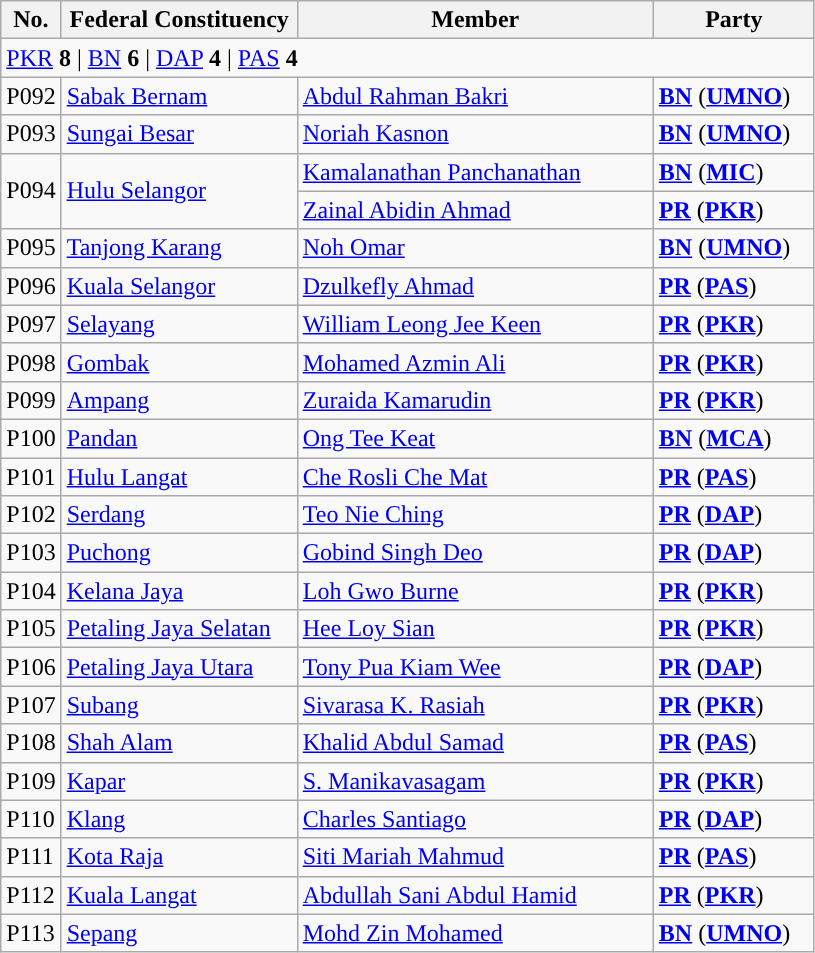<table class ="wikitable sortable">
<tr>
<th style="width:30px;">No.</th>
<th style="width:150px;">Federal Constituency</th>
<th style="width:230px;">Member</th>
<th style="width:100px;">Party</th>
</tr>
<tr>
<td colspan="4"><a href='#'>PKR</a> <strong>8</strong> | <a href='#'>BN</a> <strong>6</strong> | <a href='#'>DAP</a> <strong>4</strong> | <a href='#'>PAS</a> <strong>4</strong></td>
</tr>
<tr>
<td>P092</td>
<td><a href='#'>Sabak Bernam</a></td>
<td><a href='#'>Abdul Rahman Bakri</a></td>
<td><strong><a href='#'>BN</a></strong> (<strong><a href='#'>UMNO</a></strong>)</td>
</tr>
<tr>
<td>P093</td>
<td><a href='#'>Sungai Besar</a></td>
<td><a href='#'>Noriah Kasnon</a></td>
<td><strong><a href='#'>BN</a></strong> (<strong><a href='#'>UMNO</a></strong>)</td>
</tr>
<tr>
<td rowspan="2">P094</td>
<td rowspan="2"><a href='#'>Hulu Selangor</a></td>
<td><a href='#'>Kamalanathan Panchanathan</a> </td>
<td><strong><a href='#'>BN</a></strong> (<strong><a href='#'>MIC</a></strong>)</td>
</tr>
<tr>
<td><a href='#'>Zainal Abidin Ahmad</a>  </td>
<td><strong><a href='#'>PR</a></strong> (<strong><a href='#'>PKR</a></strong>)</td>
</tr>
<tr>
<td>P095</td>
<td><a href='#'>Tanjong Karang</a></td>
<td><a href='#'>Noh Omar</a></td>
<td><strong><a href='#'>BN</a></strong> (<strong><a href='#'>UMNO</a></strong>)</td>
</tr>
<tr>
<td>P096</td>
<td><a href='#'>Kuala Selangor</a></td>
<td><a href='#'>Dzulkefly Ahmad</a></td>
<td><strong><a href='#'>PR</a></strong> (<strong><a href='#'>PAS</a></strong>)</td>
</tr>
<tr>
<td>P097</td>
<td><a href='#'>Selayang</a></td>
<td><a href='#'>William Leong Jee Keen</a></td>
<td><strong><a href='#'>PR</a></strong> (<strong><a href='#'>PKR</a></strong>)</td>
</tr>
<tr>
<td>P098</td>
<td><a href='#'>Gombak</a></td>
<td><a href='#'>Mohamed Azmin Ali</a></td>
<td><strong><a href='#'>PR</a></strong> (<strong><a href='#'>PKR</a></strong>)</td>
</tr>
<tr>
<td>P099</td>
<td><a href='#'>Ampang</a></td>
<td><a href='#'>Zuraida Kamarudin</a></td>
<td><strong><a href='#'>PR</a></strong> (<strong><a href='#'>PKR</a></strong>)</td>
</tr>
<tr>
<td>P100</td>
<td><a href='#'>Pandan</a></td>
<td><a href='#'>Ong Tee Keat</a></td>
<td><strong><a href='#'>BN</a></strong> (<strong><a href='#'>MCA</a></strong>)</td>
</tr>
<tr>
<td>P101</td>
<td><a href='#'>Hulu Langat</a></td>
<td><a href='#'>Che Rosli Che Mat</a></td>
<td><strong><a href='#'>PR</a></strong> (<strong><a href='#'>PAS</a></strong>)</td>
</tr>
<tr>
<td>P102</td>
<td><a href='#'>Serdang</a></td>
<td><a href='#'>Teo Nie Ching</a></td>
<td><strong><a href='#'>PR</a></strong> (<strong><a href='#'>DAP</a></strong>)</td>
</tr>
<tr>
<td>P103</td>
<td><a href='#'>Puchong</a></td>
<td><a href='#'>Gobind Singh Deo</a></td>
<td><strong><a href='#'>PR</a></strong> (<strong><a href='#'>DAP</a></strong>)</td>
</tr>
<tr>
<td>P104</td>
<td><a href='#'>Kelana Jaya</a></td>
<td><a href='#'>Loh Gwo Burne</a></td>
<td><strong><a href='#'>PR</a></strong> (<strong><a href='#'>PKR</a></strong>)</td>
</tr>
<tr>
<td>P105</td>
<td><a href='#'>Petaling Jaya Selatan</a></td>
<td><a href='#'>Hee Loy Sian</a></td>
<td><strong><a href='#'>PR</a></strong> (<strong><a href='#'>PKR</a></strong>)</td>
</tr>
<tr>
<td>P106</td>
<td><a href='#'>Petaling Jaya Utara</a></td>
<td><a href='#'>Tony Pua Kiam Wee</a></td>
<td><strong><a href='#'>PR</a></strong> (<strong><a href='#'>DAP</a></strong>)</td>
</tr>
<tr>
<td>P107</td>
<td><a href='#'>Subang</a></td>
<td><a href='#'>Sivarasa K. Rasiah</a></td>
<td><strong><a href='#'>PR</a></strong> (<strong><a href='#'>PKR</a></strong>)</td>
</tr>
<tr>
<td>P108</td>
<td><a href='#'>Shah Alam</a></td>
<td><a href='#'>Khalid Abdul Samad</a></td>
<td><strong><a href='#'>PR</a></strong> (<strong><a href='#'>PAS</a></strong>)</td>
</tr>
<tr>
<td>P109</td>
<td><a href='#'>Kapar</a></td>
<td><a href='#'>S. Manikavasagam</a></td>
<td><strong><a href='#'>PR</a></strong> (<strong><a href='#'>PKR</a></strong>)</td>
</tr>
<tr>
<td>P110</td>
<td><a href='#'>Klang</a></td>
<td><a href='#'>Charles Santiago</a></td>
<td><strong><a href='#'>PR</a></strong> (<strong><a href='#'>DAP</a></strong>)</td>
</tr>
<tr>
<td>P111</td>
<td><a href='#'>Kota Raja</a></td>
<td><a href='#'>Siti Mariah Mahmud</a></td>
<td><strong><a href='#'>PR</a></strong> (<strong><a href='#'>PAS</a></strong>)</td>
</tr>
<tr>
<td>P112</td>
<td><a href='#'>Kuala Langat</a></td>
<td><a href='#'>Abdullah Sani Abdul Hamid</a></td>
<td><strong><a href='#'>PR</a></strong> (<strong><a href='#'>PKR</a></strong>)</td>
</tr>
<tr>
<td>P113</td>
<td><a href='#'>Sepang</a></td>
<td><a href='#'>Mohd Zin Mohamed</a></td>
<td><strong><a href='#'>BN</a></strong> (<strong><a href='#'>UMNO</a></strong>)</td>
</tr>
</table>
